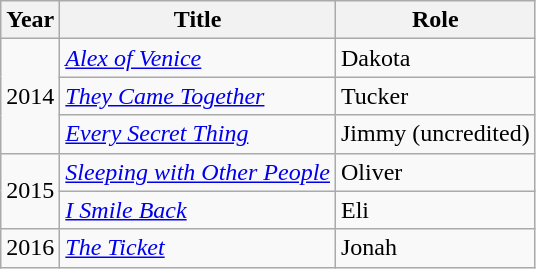<table class="wikitable sortable">
<tr>
<th>Year</th>
<th>Title</th>
<th>Role</th>
</tr>
<tr>
<td rowspan="3">2014</td>
<td><em><a href='#'>Alex of Venice</a></em></td>
<td>Dakota</td>
</tr>
<tr>
<td><em><a href='#'>They Came Together</a></em></td>
<td>Tucker</td>
</tr>
<tr>
<td><em><a href='#'>Every Secret Thing</a></em></td>
<td>Jimmy (uncredited)</td>
</tr>
<tr>
<td rowspan="2">2015</td>
<td><em><a href='#'>Sleeping with Other People</a></em></td>
<td>Oliver</td>
</tr>
<tr>
<td><em><a href='#'>I Smile Back</a></em></td>
<td>Eli</td>
</tr>
<tr>
<td>2016</td>
<td><em><a href='#'>The Ticket</a></em></td>
<td>Jonah</td>
</tr>
</table>
